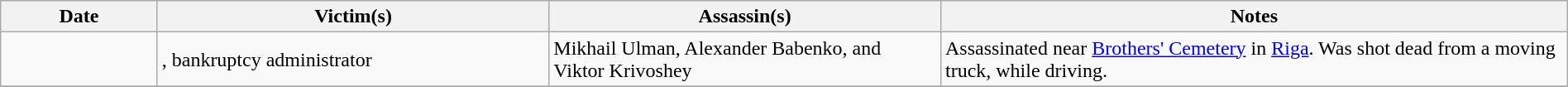<table class="wikitable sortable" style="width:100%">
<tr>
<th style="width:10%">Date</th>
<th style="width:25%">Victim(s)</th>
<th style="width:25%">Assassin(s)</th>
<th style="width:40%">Notes</th>
</tr>
<tr>
<td></td>
<td>, bankruptcy administrator</td>
<td>Mikhail Ulman, Alexander Babenko, and Viktor Krivoshey</td>
<td>Assassinated near <a href='#'>Brothers' Cemetery</a> in <a href='#'>Riga</a>. Was shot dead from a moving truck, while driving.</td>
</tr>
<tr>
</tr>
</table>
